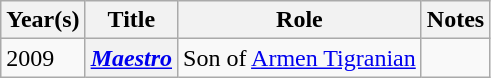<table class="wikitable sortable plainrowheaders">
<tr>
<th>Year(s)</th>
<th>Title</th>
<th>Role</th>
<th class=unsortable>Notes</th>
</tr>
<tr>
<td>2009</td>
<th scope="row"><em><a href='#'>Maestro</a></em></th>
<td>Son of <a href='#'>Armen Tigranian</a></td>
<td></td>
</tr>
</table>
